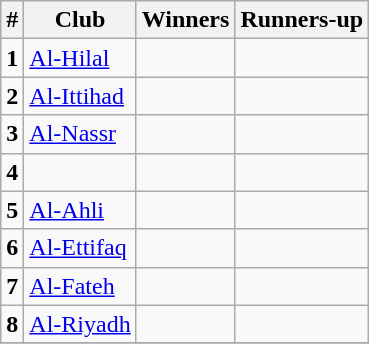<table class="wikitable sortable">
<tr>
<th>#</th>
<th>Club</th>
<th>Winners</th>
<th>Runners-up</th>
</tr>
<tr>
<td><strong>1</strong></td>
<td><a href='#'>Al-Hilal</a></td>
<td></td>
<td></td>
</tr>
<tr>
<td><strong>2</strong></td>
<td><a href='#'>Al-Ittihad</a></td>
<td></td>
<td></td>
</tr>
<tr>
<td><strong>3</strong></td>
<td><a href='#'>Al-Nassr</a></td>
<td></td>
<td></td>
</tr>
<tr>
<td><strong>4</strong></td>
<td></td>
<td></td>
<td></td>
</tr>
<tr>
<td><strong>5</strong></td>
<td><a href='#'>Al-Ahli</a></td>
<td></td>
<td></td>
</tr>
<tr>
<td><strong>6</strong></td>
<td><a href='#'>Al-Ettifaq</a></td>
<td></td>
<td></td>
</tr>
<tr>
<td><strong>7</strong></td>
<td><a href='#'>Al-Fateh</a></td>
<td></td>
<td></td>
</tr>
<tr>
<td><strong>8</strong></td>
<td><a href='#'>Al-Riyadh</a></td>
<td></td>
<td></td>
</tr>
<tr>
</tr>
</table>
